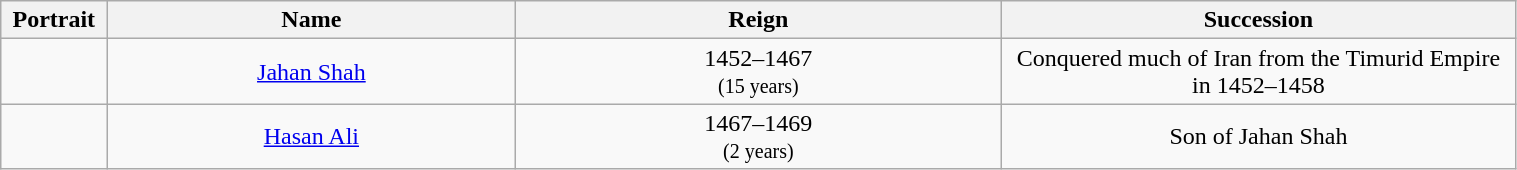<table class="wikitable" style="text-align:center; width:80%;">
<tr>
<th width="7%">Portrait</th>
<th width="27%">Name</th>
<th width="32%">Reign</th>
<th width="34%">Succession</th>
</tr>
<tr>
<td></td>
<td><a href='#'>Jahan Shah</a></td>
<td>1452–1467<br><small>(15 years)</small></td>
<td>Conquered much of Iran from the Timurid Empire in 1452–1458</td>
</tr>
<tr>
<td></td>
<td><a href='#'>Hasan Ali</a></td>
<td>1467–1469<br><small>(2 years)</small></td>
<td>Son of Jahan Shah</td>
</tr>
</table>
